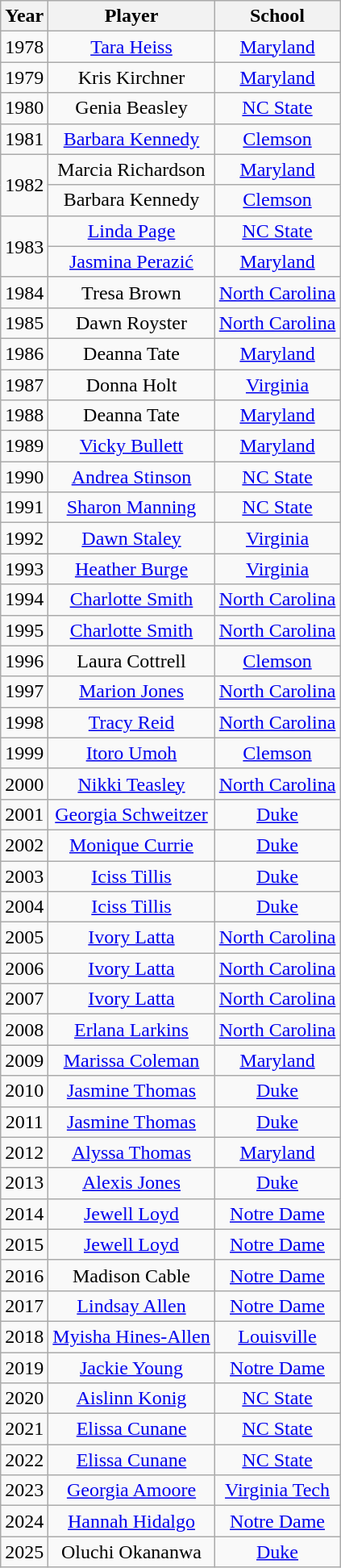<table class="wikitable" style="text-align: center;">
<tr>
<th>Year</th>
<th>Player</th>
<th>School</th>
</tr>
<tr>
<td>1978</td>
<td><a href='#'>Tara Heiss</a></td>
<td><a href='#'>Maryland</a></td>
</tr>
<tr>
<td>1979</td>
<td>Kris Kirchner</td>
<td><a href='#'>Maryland</a></td>
</tr>
<tr>
<td>1980</td>
<td>Genia Beasley</td>
<td><a href='#'>NC State</a></td>
</tr>
<tr>
<td>1981</td>
<td><a href='#'>Barbara Kennedy</a></td>
<td><a href='#'>Clemson</a></td>
</tr>
<tr>
<td rowspan="2">1982</td>
<td>Marcia Richardson</td>
<td><a href='#'>Maryland</a></td>
</tr>
<tr>
<td>Barbara Kennedy</td>
<td><a href='#'>Clemson</a></td>
</tr>
<tr>
<td rowspan="2">1983</td>
<td><a href='#'>Linda Page</a></td>
<td><a href='#'>NC State</a></td>
</tr>
<tr>
<td><a href='#'>Jasmina Perazić</a></td>
<td><a href='#'>Maryland</a></td>
</tr>
<tr>
<td>1984</td>
<td>Tresa Brown</td>
<td><a href='#'>North Carolina</a></td>
</tr>
<tr>
<td>1985</td>
<td>Dawn Royster</td>
<td><a href='#'>North Carolina</a></td>
</tr>
<tr>
<td>1986</td>
<td>Deanna Tate</td>
<td><a href='#'>Maryland</a></td>
</tr>
<tr>
<td>1987</td>
<td>Donna Holt</td>
<td><a href='#'>Virginia</a></td>
</tr>
<tr>
<td>1988</td>
<td>Deanna Tate</td>
<td><a href='#'>Maryland</a></td>
</tr>
<tr>
<td>1989</td>
<td><a href='#'>Vicky Bullett</a></td>
<td><a href='#'>Maryland</a></td>
</tr>
<tr>
<td>1990</td>
<td><a href='#'>Andrea Stinson</a></td>
<td><a href='#'>NC State</a></td>
</tr>
<tr>
<td>1991</td>
<td><a href='#'>Sharon Manning</a></td>
<td><a href='#'>NC State</a></td>
</tr>
<tr>
<td>1992</td>
<td><a href='#'>Dawn Staley</a></td>
<td><a href='#'>Virginia</a></td>
</tr>
<tr>
<td>1993</td>
<td><a href='#'>Heather Burge</a></td>
<td><a href='#'>Virginia</a></td>
</tr>
<tr>
<td>1994</td>
<td><a href='#'>Charlotte Smith</a></td>
<td><a href='#'>North Carolina</a></td>
</tr>
<tr>
<td>1995</td>
<td><a href='#'>Charlotte Smith</a></td>
<td><a href='#'>North Carolina</a></td>
</tr>
<tr>
<td>1996</td>
<td>Laura Cottrell</td>
<td><a href='#'>Clemson</a></td>
</tr>
<tr>
<td>1997</td>
<td><a href='#'>Marion Jones</a></td>
<td><a href='#'>North Carolina</a></td>
</tr>
<tr>
<td>1998</td>
<td><a href='#'>Tracy Reid</a></td>
<td><a href='#'>North Carolina</a></td>
</tr>
<tr>
<td>1999</td>
<td><a href='#'>Itoro Umoh</a></td>
<td><a href='#'>Clemson</a></td>
</tr>
<tr>
<td>2000</td>
<td><a href='#'>Nikki Teasley</a></td>
<td><a href='#'>North Carolina</a></td>
</tr>
<tr>
<td>2001</td>
<td><a href='#'>Georgia Schweitzer</a></td>
<td><a href='#'>Duke</a></td>
</tr>
<tr>
<td>2002</td>
<td><a href='#'>Monique Currie</a></td>
<td><a href='#'>Duke</a></td>
</tr>
<tr>
<td>2003</td>
<td><a href='#'>Iciss Tillis</a></td>
<td><a href='#'>Duke</a></td>
</tr>
<tr>
<td>2004</td>
<td><a href='#'>Iciss Tillis</a></td>
<td><a href='#'>Duke</a></td>
</tr>
<tr>
<td>2005</td>
<td><a href='#'>Ivory Latta</a></td>
<td><a href='#'>North Carolina</a></td>
</tr>
<tr>
<td>2006</td>
<td><a href='#'>Ivory Latta</a></td>
<td><a href='#'>North Carolina</a></td>
</tr>
<tr>
<td>2007</td>
<td><a href='#'>Ivory Latta</a></td>
<td><a href='#'>North Carolina</a></td>
</tr>
<tr>
<td>2008</td>
<td><a href='#'>Erlana Larkins</a></td>
<td><a href='#'>North Carolina</a></td>
</tr>
<tr>
<td>2009</td>
<td><a href='#'>Marissa Coleman</a></td>
<td><a href='#'>Maryland</a></td>
</tr>
<tr>
<td>2010</td>
<td><a href='#'>Jasmine Thomas</a></td>
<td><a href='#'>Duke</a></td>
</tr>
<tr>
<td>2011</td>
<td><a href='#'>Jasmine Thomas</a></td>
<td><a href='#'>Duke</a></td>
</tr>
<tr>
<td>2012</td>
<td><a href='#'>Alyssa Thomas</a></td>
<td><a href='#'>Maryland</a></td>
</tr>
<tr>
<td>2013</td>
<td><a href='#'>Alexis Jones</a></td>
<td><a href='#'>Duke</a></td>
</tr>
<tr>
<td>2014</td>
<td><a href='#'>Jewell Loyd</a></td>
<td><a href='#'>Notre Dame</a></td>
</tr>
<tr>
<td>2015</td>
<td><a href='#'>Jewell Loyd</a></td>
<td><a href='#'>Notre Dame</a></td>
</tr>
<tr>
<td>2016</td>
<td>Madison Cable</td>
<td><a href='#'>Notre Dame</a></td>
</tr>
<tr>
<td>2017</td>
<td><a href='#'>Lindsay Allen</a></td>
<td><a href='#'>Notre Dame</a></td>
</tr>
<tr>
<td>2018</td>
<td><a href='#'>Myisha Hines-Allen</a></td>
<td><a href='#'>Louisville</a></td>
</tr>
<tr>
<td>2019</td>
<td><a href='#'>Jackie Young</a></td>
<td><a href='#'>Notre Dame</a></td>
</tr>
<tr>
<td>2020</td>
<td><a href='#'>Aislinn Konig</a></td>
<td><a href='#'>NC State</a></td>
</tr>
<tr>
<td>2021</td>
<td><a href='#'>Elissa Cunane</a></td>
<td><a href='#'>NC State</a></td>
</tr>
<tr>
<td>2022</td>
<td><a href='#'>Elissa Cunane</a></td>
<td><a href='#'>NC State</a></td>
</tr>
<tr>
<td>2023</td>
<td><a href='#'>Georgia Amoore</a></td>
<td><a href='#'>Virginia Tech</a></td>
</tr>
<tr>
<td>2024</td>
<td><a href='#'>Hannah Hidalgo</a></td>
<td><a href='#'>Notre Dame</a></td>
</tr>
<tr>
<td>2025</td>
<td>Oluchi Okananwa</td>
<td><a href='#'>Duke</a></td>
</tr>
</table>
